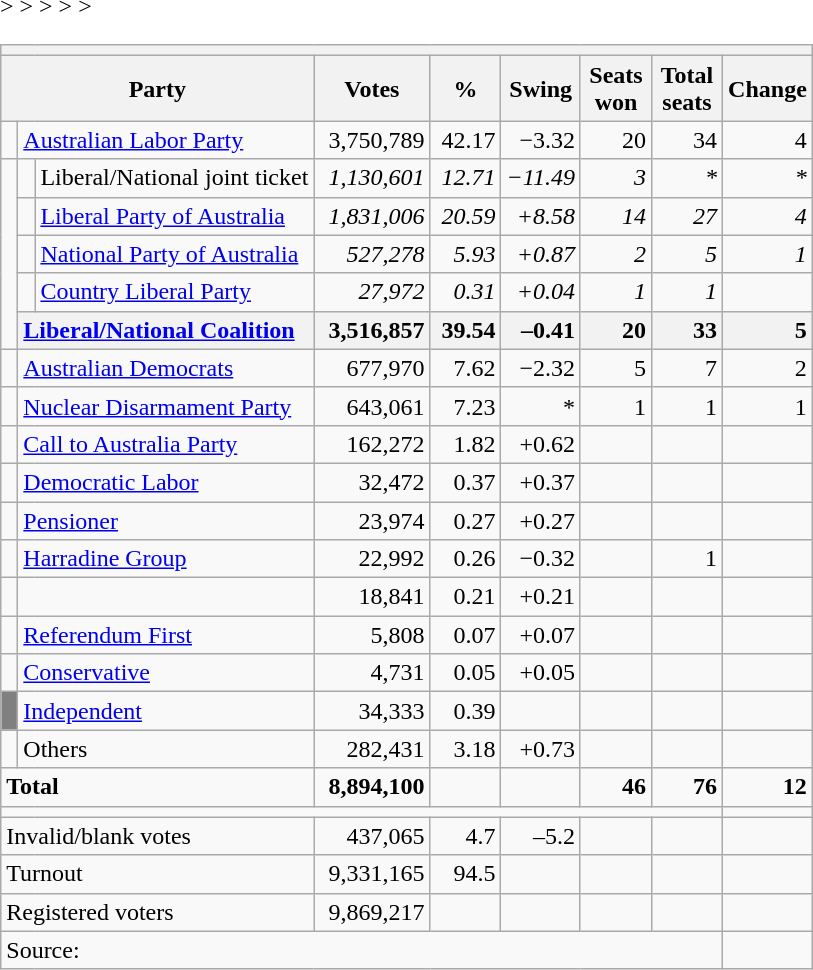<table class="wikitable">
<tr>
<th colspan="9"></th>
</tr>
<tr>
<th colspan=3 style="width:180px">Party</th>
<th style="width:70px;">Votes</th>
<th style="width:40px;">%</th>
<th style="width:40px;">Swing</th>
<th style="width:40px;">Seats won</th>
<th style="width:40px;">Total seats</th>
<th style="width:40px;">Change</th>
</tr>
<tr>
<td> </td>
<td colspan=2><a href='#'>Australian Labor Party</a></td>
<td align=right>3,750,789</td>
<td align=right>42.17</td>
<td align=right>−3.32</td>
<td align=right>20</td>
<td align=right>34</td>
<td align=right> 4</td>
</tr>
<tr>
<td rowspan=5> </td>
<td> </td>
<td>Liberal/National joint ticket</td>
<td align=right><em>1,130,601</em></td>
<td align=right><em>12.71</em></td>
<td align=right><em>−11.49</em></td>
<td align=right><em>3</em></td>
<td align=right><em>*</em></td>
<td align=right><em>*</em></td>
</tr>
<tr>
<td> </td>
<td><a href='#'>Liberal Party of Australia</a></td>
<td align=right><em>1,831,006</em></td>
<td align=right><em>20.59</em></td>
<td align=right><em>+8.58</em></td>
<td align=right><em>14</em></td>
<td align=right><em>27</em></td>
<td align=right> <em>4</em></td>
</tr>
<tr>
<td> </td>
<td><a href='#'>National Party of Australia</a></td>
<td align=right><em>527,278</em></td>
<td align=right><em>5.93</em></td>
<td align=right><em>+0.87</em></td>
<td align=right><em>2</em></td>
<td align=right><em>5</em></td>
<td align=right> <em>1</em></td>
</tr>
<tr>
<td> </td>
<td><a href='#'>Country Liberal Party</a></td>
<td align=right><em>27,972</em></td>
<td align=right><em>0.31</em></td>
<td align=right><em>+0.04</em></td>
<td align=right><em>1</em></td>
<td align=right><em>1</em></td>
<td align=right></td>
</tr>
<tr>
<th colspan=2 style="text-align:left;"><a href='#'>Liberal/National Coalition</a></th>
<th style="text-align:right;">3,516,857</th>
<th style="text-align:right;">39.54</th>
<th style="text-align:right;">–0.41</th>
<th style="text-align:right;">20</th>
<th style="text-align:right;">33</th>
<th style="text-align:right;"> 5</th>
</tr>
<tr>
<td> </td>
<td colspan=2><a href='#'>Australian Democrats</a></td>
<td align=right>677,970</td>
<td align=right>7.62</td>
<td align=right>−2.32</td>
<td align=right>5</td>
<td align=right>7</td>
<td align=right> 2</td>
</tr>
<tr>
<td> </td>
<td colspan=2><a href='#'>Nuclear Disarmament Party</a></td>
<td align=right>643,061</td>
<td align=right>7.23</td>
<td align=right>*</td>
<td align=right>1</td>
<td align=right>1</td>
<td align=right> 1</td>
</tr>
<tr <noinclude>>
<td> </td>
<td colspan=2><a href='#'>Call to Australia Party</a></td>
<td align=right>162,272</td>
<td align=right>1.82</td>
<td align=right>+0.62</td>
<td align=right></td>
<td align=right></td>
<td align=right></td>
</tr>
<tr>
<td> </td>
<td colspan=2><a href='#'>Democratic Labor</a></td>
<td align=right>32,472</td>
<td align=right>0.37</td>
<td align=right>+0.37</td>
<td align=right></td>
<td align=right></td>
<td align=right></td>
</tr>
<tr>
<td> </td>
<td colspan=2><a href='#'>Pensioner</a></td>
<td align=right>23,974</td>
<td align=right>0.27</td>
<td align=right>+0.27</td>
<td align=right></td>
<td align=right></td>
<td align=right></td>
</tr>
<tr </noinclude>>
<td> </td>
<td colspan=2><a href='#'>Harradine Group</a></td>
<td align=right>22,992</td>
<td align=right>0.26</td>
<td align=right>−0.32</td>
<td align=right></td>
<td align=right>1</td>
<td align=right></td>
</tr>
<tr <noinclude>>
<td> </td>
<td colspan=2></td>
<td align=right>18,841</td>
<td align=right>0.21</td>
<td align=right>+0.21</td>
<td align=right></td>
<td align=right></td>
<td align=right></td>
</tr>
<tr>
<td> </td>
<td colspan=2><a href='#'>Referendum First</a></td>
<td align=right>5,808</td>
<td align=right>0.07</td>
<td align=right>+0.07</td>
<td align=right></td>
<td align=right></td>
<td align=right></td>
</tr>
<tr>
<td> </td>
<td colspan=2><a href='#'>Conservative</a></td>
<td align=right>4,731</td>
<td align=right>0.05</td>
<td align=right>+0.05</td>
<td align=right></td>
<td align=right></td>
<td align=right></td>
</tr>
<tr>
<td style="background:gray;"> </td>
<td colspan=2><a href='#'>Independent</a></td>
<td align=right>34,333</td>
<td align=right>0.39</td>
<td align=right></td>
<td align=right></td>
<td align=right></td>
<td align=right></td>
</tr>
<tr </noinclude><includeonly>>
<td> </td>
<td colspan=2>Others</td>
<td style="text-align:right;">282,431</td>
<td style="text-align:right;">3.18</td>
<td style="text-align:right;">+0.73</td>
<td style="text-align:right;"></td>
<td style="text-align:right;"></td>
<td style="text-align:right;"></td>
</tr>
<tr </includeonly>>
<td colspan=3><strong>Total</strong></td>
<td align=right><strong>8,894,100</strong></td>
<td align=right></td>
<td align=right></td>
<td align=right><strong>46</strong></td>
<td align=right><strong>76</strong></td>
<td align=right> <strong>12</strong></td>
</tr>
<tr>
<td colspan=8></td>
</tr>
<tr>
<td colspan="3" style="text-align:left;">Invalid/blank votes</td>
<td align="right">437,065</td>
<td align="right">4.7</td>
<td align="right">–5.2</td>
<td></td>
<td></td>
<td></td>
</tr>
<tr>
<td colspan="3" style="text-align:left;">Turnout</td>
<td align="right">9,331,165</td>
<td align="right">94.5</td>
<td align="right"></td>
<td></td>
<td></td>
<td></td>
</tr>
<tr>
<td colspan="3" style="text-align:left;">Registered voters</td>
<td align="right">9,869,217</td>
<td></td>
<td></td>
<td></td>
<td></td>
<td></td>
</tr>
<tr>
<td colspan=8 align=left>Source: </td>
</tr>
</table>
